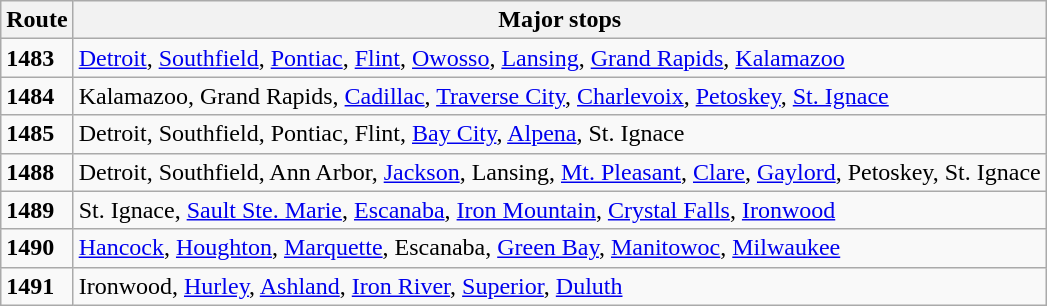<table class="wikitable">
<tr>
<th>Route</th>
<th>Major stops</th>
</tr>
<tr>
<td><strong>1483</strong></td>
<td><a href='#'>Detroit</a>, <a href='#'>Southfield</a>, <a href='#'>Pontiac</a>, <a href='#'>Flint</a>, <a href='#'>Owosso</a>, <a href='#'>Lansing</a>, <a href='#'>Grand Rapids</a>, <a href='#'>Kalamazoo</a></td>
</tr>
<tr>
<td><strong>1484</strong></td>
<td>Kalamazoo, Grand Rapids, <a href='#'>Cadillac</a>, <a href='#'>Traverse City</a>, <a href='#'>Charlevoix</a>, <a href='#'>Petoskey</a>, <a href='#'>St. Ignace</a></td>
</tr>
<tr>
<td><strong>1485</strong></td>
<td>Detroit, Southfield, Pontiac, Flint, <a href='#'>Bay City</a>, <a href='#'>Alpena</a>, St. Ignace</td>
</tr>
<tr>
<td><strong>1488</strong></td>
<td>Detroit, Southfield, Ann Arbor, <a href='#'>Jackson</a>, Lansing, <a href='#'>Mt. Pleasant</a>, <a href='#'>Clare</a>, <a href='#'>Gaylord</a>, Petoskey, St. Ignace</td>
</tr>
<tr>
<td><strong>1489</strong></td>
<td>St. Ignace, <a href='#'>Sault Ste. Marie</a>, <a href='#'>Escanaba</a>, <a href='#'>Iron Mountain</a>, <a href='#'>Crystal Falls</a>, <a href='#'>Ironwood</a></td>
</tr>
<tr>
<td><strong>1490</strong></td>
<td><a href='#'>Hancock</a>, <a href='#'>Houghton</a>, <a href='#'>Marquette</a>, Escanaba, <a href='#'>Green Bay</a>, <a href='#'>Manitowoc</a>, <a href='#'>Milwaukee</a></td>
</tr>
<tr>
<td><strong>1491</strong></td>
<td>Ironwood, <a href='#'>Hurley</a>, <a href='#'>Ashland</a>, <a href='#'>Iron River</a>, <a href='#'>Superior</a>, <a href='#'>Duluth</a></td>
</tr>
</table>
